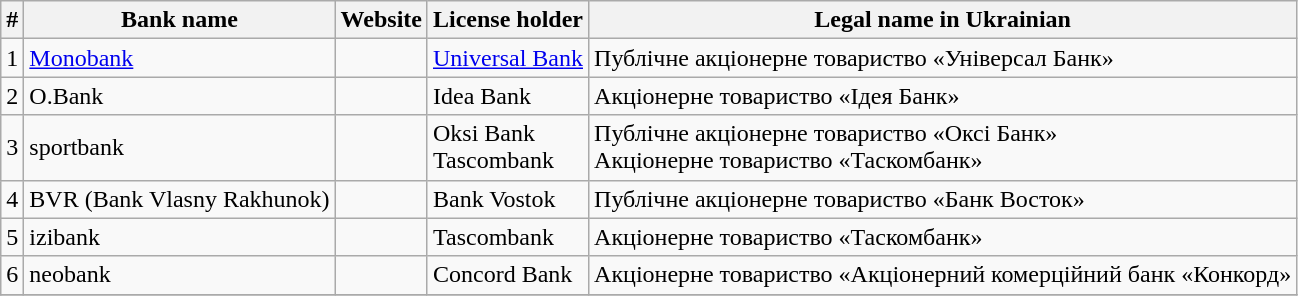<table class="wikitable sortable" align="center">
<tr>
<th>#</th>
<th>Bank name</th>
<th>Website</th>
<th>License holder</th>
<th>Legal name in Ukrainian</th>
</tr>
<tr ---->
<td>1</td>
<td><a href='#'>Monobank</a></td>
<td> </td>
<td><a href='#'>Universal Bank</a></td>
<td>Публічне акціонерне товариство «Універсал Банк»</td>
</tr>
<tr ---->
<td>2</td>
<td>O.Bank</td>
<td> </td>
<td>Idea Bank</td>
<td>Акціонерне товариство «Ідея Банк»</td>
</tr>
<tr ---->
<td>3</td>
<td>sportbank</td>
<td> </td>
<td>Oksi Bank<br>Tascombank</td>
<td>Публічне акціонерне товариство «Оксі Банк»<br>Акціонерне товариство «Таскомбанк»</td>
</tr>
<tr ---->
<td>4</td>
<td>BVR (Bank Vlasny Rakhunok)</td>
<td> </td>
<td>Bank Vostok</td>
<td>Публічне акціонерне товариство «Банк Восток»</td>
</tr>
<tr ---->
<td>5</td>
<td>izibank</td>
<td> </td>
<td>Tascombank</td>
<td>Акціонерне товариство «Таскомбанк»</td>
</tr>
<tr ---->
<td>6</td>
<td>neobank</td>
<td> </td>
<td>Concord Bank</td>
<td>Акціонерне товариство «Акціонерний комерційний банк «Конкорд»</td>
</tr>
<tr ---->
</tr>
</table>
